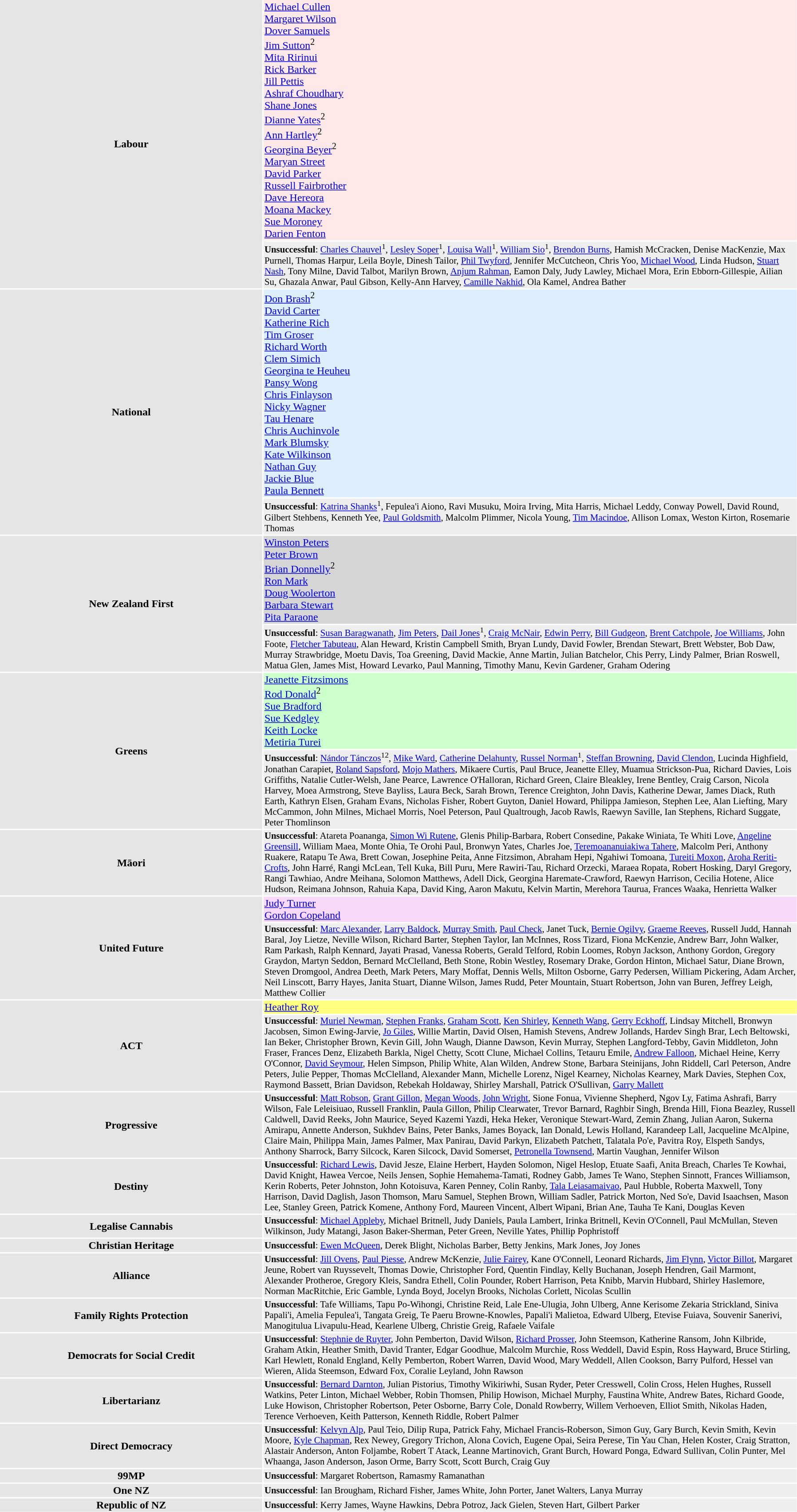<table style="width:95%;">
<tr>
<td rowspan="2" style="background:#e5e5e5; width:33%; text-align:center;"><strong>Labour</strong></td>
<td style="width:67%; background:#ffe8e8;"><a href='#'>Michael Cullen</a><br><a href='#'>Margaret Wilson</a><br><a href='#'>Dover Samuels</a><br><a href='#'>Jim Sutton</a><sup>2</sup><br><a href='#'>Mita Ririnui</a><br><a href='#'>Rick Barker</a><br><a href='#'>Jill Pettis</a><br><a href='#'>Ashraf Choudhary</a><br><a href='#'>Shane Jones</a><br><a href='#'>Dianne Yates</a><sup>2</sup><br><a href='#'>Ann Hartley</a><sup>2</sup><br><a href='#'>Georgina Beyer</a><sup>2</sup><br><a href='#'>Maryan Street</a><br><a href='#'>David Parker</a><br><a href='#'>Russell Fairbrother</a><br><a href='#'>Dave Hereora</a><br><a href='#'>Moana Mackey</a><br><a href='#'>Sue Moroney</a><br><a href='#'>Darien Fenton</a></td>
</tr>
<tr>
<td style="background:#eee;font-size:87%;"><strong>Unsuccessful</strong>: <a href='#'>Charles Chauvel</a><sup>1</sup>, <a href='#'>Lesley Soper</a><sup>1</sup>, <a href='#'>Louisa Wall</a><sup>1</sup>, <a href='#'>William Sio</a><sup>1</sup>, <a href='#'>Brendon Burns</a>, Hamish McCracken, Denise MacKenzie, Max Purnell, Thomas Harpur, Leila Boyle, Dinesh Tailor, <a href='#'>Phil Twyford</a>, Jennifer McCutcheon, Chris Yoo, <a href='#'>Michael Wood</a>, Linda Hudson, <a href='#'>Stuart Nash</a>, Tony Milne, David Talbot, Marilyn Brown, <a href='#'>Anjum Rahman</a>, Eamon Daly, Judy Lawley, Michael Mora, Erin Ebborn-Gillespie, Ailian Su, Ghazala Anwar, Paul Gibson, Kelly-Ann Harvey, <a href='#'>Camille Nakhid</a>, Ola Kamel, Andrea Bather</td>
</tr>
<tr>
<td rowspan="2" style="background:#e5e5e5; width:33%; text-align:center;"><strong>National</strong></td>
<td style="width:67%; background:#def;"><a href='#'>Don Brash</a><sup>2</sup><br><a href='#'>David Carter</a><br><a href='#'>Katherine Rich</a><br><a href='#'>Tim Groser</a><br><a href='#'>Richard Worth</a><br><a href='#'>Clem Simich</a><br><a href='#'>Georgina te Heuheu</a><br><a href='#'>Pansy Wong</a><br><a href='#'>Chris Finlayson</a><br><a href='#'>Nicky Wagner</a><br><a href='#'>Tau Henare</a><br><a href='#'>Chris Auchinvole</a><br><a href='#'>Mark Blumsky</a><br><a href='#'>Kate Wilkinson</a><br><a href='#'>Nathan Guy</a><br><a href='#'>Jackie Blue</a><br><a href='#'>Paula Bennett</a></td>
</tr>
<tr>
<td style="background:#eee;font-size:87%;"><strong>Unsuccessful</strong>: <a href='#'>Katrina Shanks</a><sup>1</sup>, Fepulea'i Aiono, Ravi Musuku, Moira Irving, Mita Harris, Michael Leddy, Conway Powell, David Round, Gilbert Stehbens, Kenneth Yee, <a href='#'>Paul Goldsmith</a>, Malcolm Plimmer, Nicola Young, <a href='#'>Tim Macindoe</a>, Allison Lomax, Weston Kirton, Rosemarie Thomas</td>
</tr>
<tr>
<td rowspan="2" style="background:#e5e5e5; width:33%; text-align:center;"><strong>New Zealand First</strong></td>
<td style="width:67%; background:#d5d5d5;"><a href='#'>Winston Peters</a><br><a href='#'>Peter Brown</a><br><a href='#'>Brian Donnelly</a><sup>2</sup><br><a href='#'>Ron Mark</a><br><a href='#'>Doug Woolerton</a><br><a href='#'>Barbara Stewart</a><br><a href='#'>Pita Paraone</a></td>
</tr>
<tr>
<td style="background:#eee;font-size:87%;"><strong>Unsuccessful</strong>: <a href='#'>Susan Baragwanath</a>, <a href='#'>Jim Peters</a>, <a href='#'>Dail Jones</a><sup>1</sup>, <a href='#'>Craig McNair</a>, <a href='#'>Edwin Perry</a>, <a href='#'>Bill Gudgeon</a>, <a href='#'>Brent Catchpole</a>, <a href='#'>Joe Williams</a>, John Foote, <a href='#'>Fletcher Tabuteau</a>, Alan Heward, Kristin Campbell Smith, Bryan Lundy, David Fowler, Brendan Stewart, Brett Webster, Bob Daw, Murray Strawbridge, Moetu Davis, Toa Greening, David Mackie, Anne Martin, Julian Batchelor, Chis Perry, Lindy Palmer, Brian Roswell, Matua Glen, James Mist, Howard Levarko, Paul Manning, Timothy Manu, Kevin Gardener, Graham Odering</td>
</tr>
<tr>
<td rowspan="2" style="background:#e5e5e5; width:33%; text-align:center;"><strong>Greens</strong></td>
<td style="width:67%; background:#cfc;"><a href='#'>Jeanette Fitzsimons</a><br><a href='#'>Rod Donald</a><sup>2</sup><br><a href='#'>Sue Bradford</a><br><a href='#'>Sue Kedgley</a><br><a href='#'>Keith Locke</a><br><a href='#'>Metiria Turei</a></td>
</tr>
<tr>
<td style="background:#eee;font-size:87%;"><strong>Unsuccessful</strong>: <a href='#'>Nándor Tánczos</a><sup>12</sup>, <a href='#'>Mike Ward</a>, <a href='#'>Catherine Delahunty</a>, <a href='#'>Russel Norman</a><sup>1</sup>, <a href='#'>Steffan Browning</a>, <a href='#'>David Clendon</a>, Lucinda Highfield, Jonathan Carapiet, <a href='#'>Roland Sapsford</a>, <a href='#'>Mojo Mathers</a>, Mikaere Curtis, Paul Bruce, Jeanette Elley, Muamua Strickson-Pua, Richard Davies, Lois Griffiths, Natalie Cutler-Welsh, Jane Pearce, Lawrence O'Halloran, Richard Green, Claire Bleakley, Irene Bentley, Craig Carson, Nicola Harvey, Moea Armstrong, Steve Bayliss, Laura Beck, Sarah Brown, Terence Creighton, John Davis, Katherine Dewar, James Diack, Ruth Earth, Kathryn Elsen, Graham Evans, Nicholas Fisher, Robert Guyton, Daniel Howard, Philippa Jamieson, Stephen Lee, Alan Liefting, Mary McCammon, John Milnes, Michael Morris, Noel Peterson, Paul Qualtrough, Jacob Rawls, Raewyn Saville, Ian Stephens, Richard Suggate, Peter Thomlinson</td>
</tr>
<tr>
<td style="background:#e5e5e5; width:33%; text-align:center;"><strong>Māori</strong></td>
<td style="width:67%; background:#eee;font-size:87%;"><strong>Unsuccessful</strong>: Atareta Poananga, <a href='#'>Simon Wi Rutene</a>, Glenis Philip-Barbara, Robert Consedine, Pakake Winiata, Te Whiti Love, <a href='#'>Angeline Greensill</a>, William Maea, Monte Ohia, Te Orohi Paul, Bronwyn Yates, Charles Joe, <a href='#'>Teremoananuiakiwa Tahere</a>, Malcolm Peri, Anthony Ruakere, Ratapu Te Awa, Brett Cowan, Josephine Peita, Anne Fitzsimon, Abraham Hepi, Ngahiwi Tomoana, <a href='#'>Tureiti Moxon</a>, <a href='#'>Aroha Reriti-Crofts</a>, John Harré, Rangi McLean, Tell Kuka, Bill Puru, Mere Rawiri-Tau, Richard Orzecki, Maraea Ropata, Robert Hosking, Daryl Gregory, Rangi Tawhiao, Andre Meihana, Solomon Matthews, Adell Dick, Georgina Haremate-Crawford, Raewyn Harrison, Cecilia Hotene, Alice Hudson, Reimana Johnson, Rahuia Kapa, David King, Aaron Makutu, Kelvin Martin, Merehora Taurua, Frances Waaka, Henrietta Walker</td>
</tr>
<tr>
<td rowspan="2" style="background:#e5e5e5; width:33%; text-align:center;"><strong>United Future</strong></td>
<td style="width:67%; background:#f9d9f9;"><a href='#'>Judy Turner</a><br><a href='#'>Gordon Copeland</a></td>
</tr>
<tr>
<td style="background:#eee;font-size:87%;"><strong>Unsuccessful</strong>: <a href='#'>Marc Alexander</a>, <a href='#'>Larry Baldock</a>, <a href='#'>Murray Smith</a>, <a href='#'>Paul Check</a>, Janet Tuck, <a href='#'>Bernie Ogilvy</a>, <a href='#'>Graeme Reeves</a>, Russell Judd, Hannah Baral, Joy Lietze, Neville Wilson, Richard Barter, Stephen Taylor, Ian McInnes, Ross Tizard, Fiona McKenzie, Andrew Barr, John Walker, Ram Parkash, Ralph Kennard, Jayati Prasad, Vanessa Roberts, Gerald Telford, Robin Loomes, Robyn Jackson, Anthony Gordon, Gregory Graydon, Martyn Seddon, Bernard McClelland, Beth Stone, Robin Westley, Rosemary Drake, Gordon Hinton, Michael Satur, Diane Brown, Steven Dromgool, Andrea Deeth, Mark Peters, Mary Moffat, Dennis Wells, Milton Osborne, Garry Pedersen, William Pickering, Adam Archer, Neil Linscott, Barry Hayes, Janita Stuart, Dianne Wilson, James Rudd, Peter Mountain, Stuart Robertson, John van Buren, Jeffrey Leigh, Matthew Collier</td>
</tr>
<tr>
<td rowspan="2" style="background:#e5e5e5; width:33%; text-align:center;"><strong>ACT</strong></td>
<td style="width:67%; background:#ffff80;"><a href='#'>Heather Roy</a></td>
</tr>
<tr>
<td style="background:#eee;font-size:87%;"><strong>Unsuccessful</strong>: <a href='#'>Muriel Newman</a>, <a href='#'>Stephen Franks</a>, <a href='#'>Graham Scott</a>, <a href='#'>Ken Shirley</a>, <a href='#'>Kenneth Wang</a>, <a href='#'>Gerry Eckhoff</a>, Lindsay Mitchell, Bronwyn Jacobsen, Simon Ewing-Jarvie, <a href='#'>Jo Giles</a>, Willie Martin, David Olsen, Hamish Stevens, Andrew Jollands, Hardev Singh Brar, Lech Beltowski, Ian Beker, Christopher Brown, Kevin Gill, John Waugh, Dianne Dawson, Kevin Murray, Stephen Langford-Tebby, Gavin Middleton, John Fraser, Frances Denz, Elizabeth Barkla, Nigel Chetty, Scott Clune, Michael Collins, Tetauru Emile, <a href='#'>Andrew Falloon</a>, Michael Heine, Kerry O'Connor, <a href='#'>David Seymour</a>, Helen Simpson, Philip White, Alan Wilden, Andrew Stone, Barbara Steinijans, John Riddell, Carl Peterson, Andre Peters, Julie Pepper, Thomas McClelland, Alexander Mann, Michelle Lorenz, Nigel Kearney, Nicholas Kearney, Mark Davies, Stephen Cox, Raymond Bassett, Brian Davidson, Rebekah Holdaway, Shirley Marshall, Patrick O'Sullivan, <a href='#'>Garry Mallett</a></td>
</tr>
<tr>
<td style="background:#e5e5e5; width:33%; text-align:center;"><strong>Progressive</strong></td>
<td style="background:#eee;font-size:87%;"><strong>Unsuccessful</strong>: <a href='#'>Matt Robson</a>, <a href='#'>Grant Gillon</a>, <a href='#'>Megan Woods</a>, <a href='#'>John Wright</a>, Sione Fonua, Vivienne Shepherd, Ngov Ly, Fatima Ashrafi, Barry Wilson, Fale Leleisiuao, Russell Franklin, Paula Gillon, Philip Clearwater, Trevor Barnard, Raghbir Singh, Brenda Hill, Fiona Beazley, Russell Caldwell, David Reeks, John Maurice, Seyed Kazemi Yazdi, Heka Heker, Veronique Stewart-Ward, Zemin Zhang, Julian Aaron, Sukerna Amirapu, Annette Anderson, Sukhdev Bains, Peter Banks, James Boyack, Ian Donald, Lewis Holland, Karandeep Lall, Jacqueline McAlpine, Claire Main, Philippa Main, James Palmer, Max Panirau, David Parkyn, Elizabeth Patchett, Talatala Po'e, Pavitra Roy, Elspeth Sandys, Anthony Sharrock, Barry Silcock, Karen Silcock, David Somerset, <a href='#'>Petronella Townsend</a>, Martin Vaughan, Jennifer Wilson</td>
</tr>
<tr>
<td style="background:#e5e5e5; width:33%; text-align:center;"><strong>Destiny</strong></td>
<td style="width:67%; background:#eee;font-size:87%;"><strong>Unsuccessful</strong>: <a href='#'>Richard Lewis</a>, David Jesze, Elaine Herbert, Hayden Solomon, Nigel Heslop, Etuate Saafi, Anita Breach, Charles Te Kowhai, David Knight, Hawea Vercoe, Neils Jensen, Sophie Hemahema-Tamati, Rodney Gabb, James Te Wano, Stephen Sinnott, Frances Williamson, Kerin Roberts, Peter Johnston, John Kotoisuva, Karen Penney, Colin Ranby, <a href='#'>Tala Leiasamaivao</a>, Paul Hubble, Roberta Maxwell, Tony Harrison, David Daglish, Jason Thomson, Maru Samuel, Stephen Brown, William Sadler, Patrick Morton, Ned So'e, David Isaachsen, Mason Lee, Stanley Green, Patrick Komene, Anthony Ford, Maureen Vincent, Albert Wipani, Brian Ane, Tauha Te Kani, Douglas Keven</td>
</tr>
<tr>
<td style="background:#e5e5e5; width:33%; text-align:center;"><strong>Legalise Cannabis</strong></td>
<td style="width:67%; background:#eee;font-size:87%;"><strong>Unsuccessful</strong>: <a href='#'>Michael Appleby</a>, Michael Britnell, Judy Daniels, Paula Lambert, Irinka Britnell, Kevin O'Connell, Paul McMullan, Steven Wilkinson, Judy Matangi, Jason Baker-Sherman, Peter Green, Neville Yates, Phillip Pophristoff</td>
</tr>
<tr>
<td style="background:#e5e5e5; width:33%; text-align:center;"><strong>Christian Heritage</strong></td>
<td style="width:67%; background:#eee;font-size:87%;"><strong>Unsuccessful</strong>: <a href='#'>Ewen McQueen</a>, Derek Blight, Nicholas Barber, Betty Jenkins, Mark Jones, Joy Jones</td>
</tr>
<tr>
<td style="background:#e5e5e5; width:33%; text-align:center;"><strong>Alliance</strong></td>
<td style="width:67%; background:#eee;font-size:87%;"><strong>Unsuccessful</strong>: <a href='#'>Jill Ovens</a>, <a href='#'>Paul Piesse</a>, Andrew McKenzie, <a href='#'>Julie Fairey</a>, Kane O'Connell, Leonard Richards, <a href='#'>Jim Flynn</a>, <a href='#'>Victor Billot</a>, Margaret Jeune, Robert van Ruyssevelt, Thomas Dowie, Christopher Ford, Quentin Findlay, Kelly Buchanan, Joseph Hendren, Gail Marmont, Alexander Protheroe, Gregory Kleis, Sandra Ethell, Colin Pounder, Robert Harrison, Peta Knibb, Marvin Hubbard, Shirley Haslemore, Norman MacRitchie, Eric Gamble, Lynda Boyd, Jocelyn Brooks, Nicholas Corlett, Nicolas Scullin</td>
</tr>
<tr>
<td style="background:#e5e5e5; width:33%; text-align:center;"><strong>Family Rights Protection</strong></td>
<td style="width:67%; background:#eee;font-size:87%;"><strong>Unsuccessful</strong>: Tafe Williams, Tapu Po-Wihongi, Christine Reid, Lale Ene-Ulugia, John Ulberg, Anne Kerisome Zekaria Strickland, Siniva Papali'i, Amelia Fepulea'i, Tangata Greig, Te Paeru Browne-Knowles, Papali'i Malietoa, Edward Ulberg, Etevise Fuiava, Souvenir Sanerivi, Manogitulua Livapulu-Head, Kearlene Ulberg, Christie Greig, Rafaele Vaifale</td>
</tr>
<tr>
<td style="background:#e5e5e5; width:33%; text-align:center;"><strong>Democrats for Social Credit</strong></td>
<td style="width:67%; background:#eee;font-size:87%;"><strong>Unsuccessful</strong>: <a href='#'>Stephnie de Ruyter</a>, John Pemberton, David Wilson, <a href='#'>Richard Prosser</a>, John Steemson, Katherine Ransom, John Kilbride, Graham Atkin, Heather Smith, David Tranter, Edgar Goodhue, Malcolm Murchie, Ross Weddell, David Espin, Ross Hayward, Bruce Stirling, Karl Hewlett, Ronald England, Kelly Pemberton, Robert Warren, David Wood, Mary Weddell, Allen Cookson, Barry Pulford, Hessel van Wieren, Alida Steemson, Edward Fox, Coralie Leyland, John Rawson</td>
</tr>
<tr>
<td style="background:#e5e5e5; width:33%; text-align:center;"><strong>Libertarianz</strong></td>
<td style="width:67%; background:#eee;font-size:87%;"><strong>Unsuccessful</strong>: <a href='#'>Bernard Darnton</a>, Julian Pistorius, Timothy Wikiriwhi, Susan Ryder, Peter Cresswell, Colin Cross, Helen Hughes, Russell Watkins, Peter Linton, Michael Webber, Robin Thomsen, Philip Howison, Michael Murphy, Faustina White, Andrew Bates, Richard Goode, Luke Howison, Christopher Robertson, Peter Osborne, Barry Cole, Donald Rowberry, Willem Verhoeven, Elliot Smith, Nikolas Haden, Terence Verhoeven, Keith Patterson, Kenneth Riddle, Robert Palmer</td>
</tr>
<tr>
<td style="background:#e5e5e5; width:33%; text-align:center;"><strong>Direct Democracy</strong></td>
<td style="width:67%; background:#eee;font-size:87%;"><strong>Unsuccessful</strong>: <a href='#'>Kelvyn Alp</a>, Paul Teio, Dilip Rupa, Patrick Fahy, Michael Francis-Roberson, Simon Guy, Gary Burch, Kevin Smith, Kevin Moore, <a href='#'>Kyle Chapman</a>, Rex Newey, Gregory Trichon, Alona Covich, Eugene Opai, Seira Perese, Tin Yau Chan, Helen Koster, Craig Stratton, Alastair Anderson, Anton Foljambe, Robert T Atack, Leanne Martinovich, Grant Burch, Howard Ponga, Edward Sullivan, Colin Punter, Mel Whaanga, Jason Anderson, Jason Orme, Barry Scott, Scott Burch, Craig Guy</td>
</tr>
<tr>
<td style="background:#e5e5e5; width:33%; text-align:center;"><strong>99MP</strong></td>
<td style="width:67%; background:#eee;font-size:87%;"><strong>Unsuccessful</strong>: Margaret Robertson, Ramasmy Ramanathan</td>
</tr>
<tr>
<td style="background:#e5e5e5; width:33%; text-align:center;"><strong>One NZ</strong></td>
<td style="width:67%; background:#eee;font-size:87%;"><strong>Unsuccessful</strong>: Ian Brougham, Richard Fisher, James White, John Porter, Janet Walters, Lanya Murray</td>
</tr>
<tr>
<td style="background:#e5e5e5; width:33%; text-align:center;"><strong>Republic of NZ</strong></td>
<td style="width:67%; background:#eee;font-size:87%;"><strong>Unsuccessful</strong>: Kerry James, Wayne Hawkins, Debra Potroz, Jack Gielen, Steven Hart, Gilbert Parker</td>
</tr>
</table>
